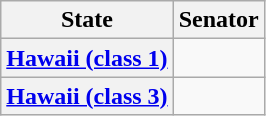<table class="wikitable sortable plainrowheaders">
<tr>
<th scope="col">State</th>
<th scope="col">Senator</th>
</tr>
<tr>
<th><a href='#'>Hawaii (class 1)</a></th>
<td></td>
</tr>
<tr>
<th><a href='#'>Hawaii (class 3)</a></th>
<td></td>
</tr>
</table>
